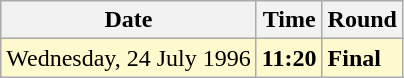<table class="wikitable">
<tr>
<th>Date</th>
<th>Time</th>
<th>Round</th>
</tr>
<tr style=background:lemonchiffon>
<td>Wednesday, 24 July 1996</td>
<td><strong>11:20</strong></td>
<td><strong>Final</strong></td>
</tr>
</table>
